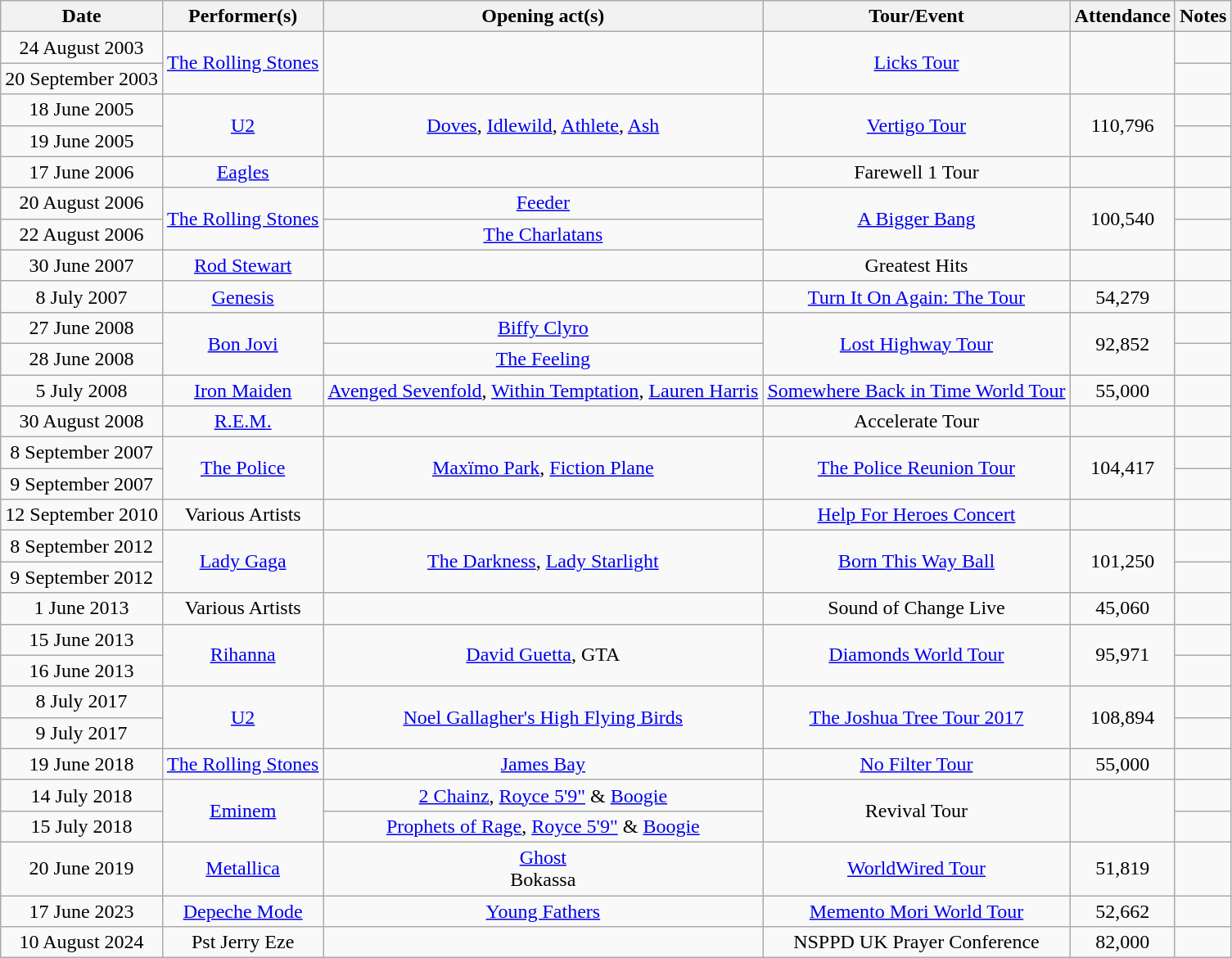<table class="wikitable plainrowheaders" style="text-align:center">
<tr>
<th>Date</th>
<th>Performer(s)</th>
<th>Opening act(s)</th>
<th>Tour/Event</th>
<th>Attendance</th>
<th>Notes</th>
</tr>
<tr>
<td>24 August 2003</td>
<td rowspan="2"><a href='#'>The Rolling Stones</a></td>
<td rowspan="2"></td>
<td rowspan="2"><a href='#'>Licks Tour</a></td>
<td rowspan="2"></td>
<td></td>
</tr>
<tr>
<td>20 September 2003</td>
<td></td>
</tr>
<tr>
<td>18 June 2005</td>
<td rowspan="2"><a href='#'>U2</a></td>
<td rowspan="2"><a href='#'>Doves</a>, <a href='#'>Idlewild</a>, <a href='#'>Athlete</a>, <a href='#'>Ash</a></td>
<td rowspan="2"><a href='#'>Vertigo Tour</a></td>
<td rowspan="2">110,796</td>
<td></td>
</tr>
<tr>
<td>19 June 2005</td>
<td></td>
</tr>
<tr>
<td>17 June 2006</td>
<td><a href='#'>Eagles</a></td>
<td></td>
<td>Farewell 1 Tour</td>
<td></td>
<td></td>
</tr>
<tr>
<td>20 August 2006</td>
<td rowspan="2"><a href='#'>The Rolling Stones</a></td>
<td><a href='#'>Feeder</a></td>
<td rowspan="2"><a href='#'>A Bigger Bang</a></td>
<td rowspan="2">100,540</td>
<td></td>
</tr>
<tr>
<td>22 August 2006</td>
<td><a href='#'>The Charlatans</a></td>
<td></td>
</tr>
<tr>
<td>30 June 2007</td>
<td><a href='#'>Rod Stewart</a></td>
<td></td>
<td>Greatest Hits</td>
<td></td>
<td></td>
</tr>
<tr>
<td>8 July 2007</td>
<td><a href='#'>Genesis</a></td>
<td></td>
<td><a href='#'>Turn It On Again: The Tour</a></td>
<td>54,279</td>
<td></td>
</tr>
<tr>
<td>27 June 2008</td>
<td rowspan="2"><a href='#'>Bon Jovi</a></td>
<td><a href='#'>Biffy Clyro</a></td>
<td rowspan="2"><a href='#'>Lost Highway Tour</a></td>
<td rowspan="2">92,852</td>
<td></td>
</tr>
<tr>
<td>28 June 2008</td>
<td><a href='#'>The Feeling</a></td>
<td></td>
</tr>
<tr>
<td>5 July 2008</td>
<td><a href='#'>Iron Maiden</a></td>
<td><a href='#'>Avenged Sevenfold</a>, <a href='#'>Within Temptation</a>, <a href='#'>Lauren Harris</a></td>
<td><a href='#'>Somewhere Back in Time World Tour</a></td>
<td>55,000</td>
<td></td>
</tr>
<tr>
<td>30 August 2008</td>
<td><a href='#'>R.E.M.</a></td>
<td></td>
<td>Accelerate Tour</td>
<td></td>
<td></td>
</tr>
<tr>
<td>8 September 2007</td>
<td rowspan="2"><a href='#'>The Police</a></td>
<td rowspan="2"><a href='#'>Maxïmo Park</a>, <a href='#'>Fiction Plane</a></td>
<td rowspan="2"><a href='#'>The Police Reunion Tour</a></td>
<td rowspan="2">104,417</td>
<td></td>
</tr>
<tr>
<td>9 September 2007</td>
<td></td>
</tr>
<tr>
<td>12 September 2010</td>
<td>Various Artists</td>
<td></td>
<td><a href='#'>Help For Heroes Concert</a></td>
<td></td>
<td></td>
</tr>
<tr>
<td>8 September 2012</td>
<td rowspan="2"><a href='#'>Lady Gaga</a></td>
<td rowspan="2"><a href='#'>The Darkness</a>, <a href='#'>Lady Starlight</a></td>
<td rowspan="2"><a href='#'>Born This Way Ball</a></td>
<td rowspan="2">101,250</td>
<td></td>
</tr>
<tr>
<td>9 September 2012</td>
<td></td>
</tr>
<tr>
<td>1 June 2013</td>
<td>Various Artists</td>
<td></td>
<td>Sound of Change Live</td>
<td>45,060</td>
<td></td>
</tr>
<tr>
<td>15 June 2013</td>
<td rowspan="2"><a href='#'>Rihanna</a></td>
<td rowspan="2"><a href='#'>David Guetta</a>, GTA</td>
<td rowspan="2"><a href='#'>Diamonds World Tour</a></td>
<td rowspan="2">95,971</td>
<td></td>
</tr>
<tr>
<td>16 June 2013</td>
<td></td>
</tr>
<tr>
<td>8 July 2017</td>
<td rowspan="2"><a href='#'>U2</a></td>
<td rowspan="2"><a href='#'>Noel Gallagher's High Flying Birds</a></td>
<td rowspan="2"><a href='#'>The Joshua Tree Tour 2017</a></td>
<td rowspan="2">108,894</td>
<td></td>
</tr>
<tr>
<td>9 July 2017</td>
<td></td>
</tr>
<tr>
<td>19 June 2018</td>
<td><a href='#'>The Rolling Stones</a></td>
<td><a href='#'>James Bay</a></td>
<td><a href='#'>No Filter Tour</a></td>
<td>55,000</td>
<td></td>
</tr>
<tr>
<td>14 July 2018</td>
<td rowspan="2"><a href='#'>Eminem</a></td>
<td><a href='#'>2 Chainz</a>, <a href='#'>Royce 5'9"</a> & <a href='#'>Boogie</a></td>
<td rowspan="2">Revival Tour</td>
<td rowspan="2"></td>
<td></td>
</tr>
<tr>
<td>15 July 2018</td>
<td><a href='#'>Prophets of Rage</a>, <a href='#'>Royce 5'9"</a> & <a href='#'>Boogie</a></td>
<td></td>
</tr>
<tr>
<td>20 June 2019</td>
<td><a href='#'>Metallica</a></td>
<td><a href='#'>Ghost</a> <br> Bokassa</td>
<td><a href='#'>WorldWired Tour</a></td>
<td>51,819</td>
<td></td>
</tr>
<tr>
<td>17 June 2023</td>
<td><a href='#'>Depeche Mode</a></td>
<td><a href='#'>Young Fathers</a></td>
<td><a href='#'>Memento Mori World Tour</a></td>
<td>52,662</td>
<td></td>
</tr>
<tr>
<td>10 August 2024</td>
<td>Pst Jerry Eze</td>
<td></td>
<td>NSPPD UK Prayer Conference</td>
<td>82,000</td>
<td></td>
</tr>
</table>
